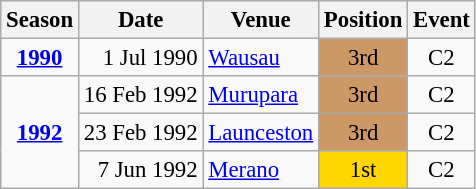<table class="wikitable" style="text-align:center; font-size:95%;">
<tr>
<th>Season</th>
<th>Date</th>
<th>Venue</th>
<th>Position</th>
<th>Event</th>
</tr>
<tr>
<td><strong><a href='#'>1990</a></strong></td>
<td align=right>1 Jul 1990</td>
<td align=left><a href='#'>Wausau</a></td>
<td bgcolor=cc9966>3rd</td>
<td>C2</td>
</tr>
<tr>
<td rowspan=3><strong><a href='#'>1992</a></strong></td>
<td align=right>16 Feb 1992</td>
<td align=left><a href='#'>Murupara</a></td>
<td bgcolor=cc9966>3rd</td>
<td>C2</td>
</tr>
<tr>
<td align=right>23 Feb 1992</td>
<td align=left><a href='#'>Launceston</a></td>
<td bgcolor=cc9966>3rd</td>
<td>C2</td>
</tr>
<tr>
<td align=right>7 Jun 1992</td>
<td align=left><a href='#'>Merano</a></td>
<td bgcolor=gold>1st</td>
<td>C2</td>
</tr>
</table>
